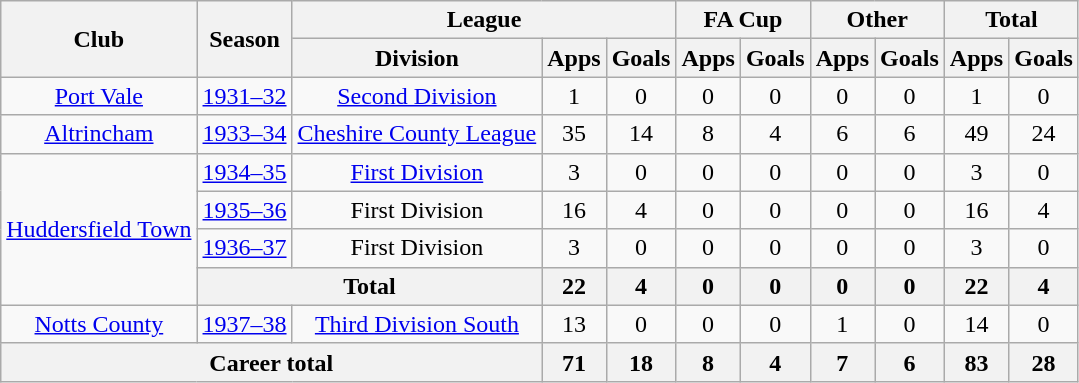<table class="wikitable" style="text-align: center;">
<tr>
<th rowspan="2">Club</th>
<th rowspan="2">Season</th>
<th colspan="3">League</th>
<th colspan="2">FA Cup</th>
<th colspan="2">Other</th>
<th colspan="2">Total</th>
</tr>
<tr>
<th>Division</th>
<th>Apps</th>
<th>Goals</th>
<th>Apps</th>
<th>Goals</th>
<th>Apps</th>
<th>Goals</th>
<th>Apps</th>
<th>Goals</th>
</tr>
<tr>
<td><a href='#'>Port Vale</a></td>
<td><a href='#'>1931–32</a></td>
<td><a href='#'>Second Division</a></td>
<td>1</td>
<td>0</td>
<td>0</td>
<td>0</td>
<td>0</td>
<td>0</td>
<td>1</td>
<td>0</td>
</tr>
<tr>
<td><a href='#'>Altrincham</a></td>
<td><a href='#'>1933–34</a></td>
<td><a href='#'>Cheshire County League</a></td>
<td>35</td>
<td>14</td>
<td>8</td>
<td>4</td>
<td>6</td>
<td>6</td>
<td>49</td>
<td>24</td>
</tr>
<tr>
<td rowspan="4"><a href='#'>Huddersfield Town</a></td>
<td><a href='#'>1934–35</a></td>
<td><a href='#'>First Division</a></td>
<td>3</td>
<td>0</td>
<td>0</td>
<td>0</td>
<td>0</td>
<td>0</td>
<td>3</td>
<td>0</td>
</tr>
<tr>
<td><a href='#'>1935–36</a></td>
<td>First Division</td>
<td>16</td>
<td>4</td>
<td>0</td>
<td>0</td>
<td>0</td>
<td>0</td>
<td>16</td>
<td>4</td>
</tr>
<tr>
<td><a href='#'>1936–37</a></td>
<td>First Division</td>
<td>3</td>
<td>0</td>
<td>0</td>
<td>0</td>
<td>0</td>
<td>0</td>
<td>3</td>
<td>0</td>
</tr>
<tr>
<th colspan="2">Total</th>
<th>22</th>
<th>4</th>
<th>0</th>
<th>0</th>
<th>0</th>
<th>0</th>
<th>22</th>
<th>4</th>
</tr>
<tr>
<td><a href='#'>Notts County</a></td>
<td><a href='#'>1937–38</a></td>
<td><a href='#'>Third Division South</a></td>
<td>13</td>
<td>0</td>
<td>0</td>
<td>0</td>
<td>1</td>
<td>0</td>
<td>14</td>
<td>0</td>
</tr>
<tr>
<th colspan="3">Career total</th>
<th>71</th>
<th>18</th>
<th>8</th>
<th>4</th>
<th>7</th>
<th>6</th>
<th>83</th>
<th>28</th>
</tr>
</table>
